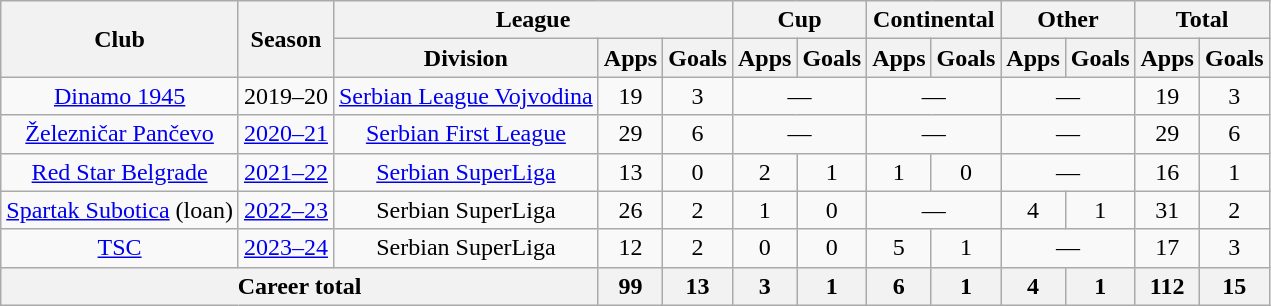<table class="wikitable" style="text-align:center">
<tr>
<th rowspan="2">Club</th>
<th rowspan="2">Season</th>
<th colspan="3">League</th>
<th colspan="2">Cup</th>
<th colspan="2">Continental</th>
<th colspan="2">Other</th>
<th colspan="2">Total</th>
</tr>
<tr>
<th>Division</th>
<th>Apps</th>
<th>Goals</th>
<th>Apps</th>
<th>Goals</th>
<th>Apps</th>
<th>Goals</th>
<th>Apps</th>
<th>Goals</th>
<th>Apps</th>
<th>Goals</th>
</tr>
<tr>
<td><a href='#'>Dinamo 1945</a></td>
<td>2019–20</td>
<td><a href='#'>Serbian League Vojvodina</a></td>
<td>19</td>
<td>3</td>
<td colspan="2">—</td>
<td colspan="2">—</td>
<td colspan="2">—</td>
<td>19</td>
<td>3</td>
</tr>
<tr>
<td><a href='#'>Železničar Pančevo</a></td>
<td><a href='#'>2020–21</a></td>
<td><a href='#'>Serbian First League</a></td>
<td>29</td>
<td>6</td>
<td colspan="2">—</td>
<td colspan="2">—</td>
<td colspan="2">—</td>
<td>29</td>
<td>6</td>
</tr>
<tr>
<td><a href='#'>Red Star Belgrade</a></td>
<td><a href='#'>2021–22</a></td>
<td><a href='#'>Serbian SuperLiga</a></td>
<td>13</td>
<td>0</td>
<td>2</td>
<td>1</td>
<td>1</td>
<td>0</td>
<td colspan="2">—</td>
<td>16</td>
<td>1</td>
</tr>
<tr>
<td><a href='#'>Spartak Subotica</a> (loan)</td>
<td><a href='#'>2022–23</a></td>
<td>Serbian SuperLiga</td>
<td>26</td>
<td>2</td>
<td>1</td>
<td>0</td>
<td colspan="2">—</td>
<td>4</td>
<td>1</td>
<td>31</td>
<td>2</td>
</tr>
<tr>
<td><a href='#'>TSC</a></td>
<td><a href='#'>2023–24</a></td>
<td>Serbian SuperLiga</td>
<td>12</td>
<td>2</td>
<td>0</td>
<td>0</td>
<td>5</td>
<td>1</td>
<td colspan="2">—</td>
<td>17</td>
<td>3</td>
</tr>
<tr>
<th colspan="3">Career total</th>
<th>99</th>
<th>13</th>
<th>3</th>
<th>1</th>
<th>6</th>
<th>1</th>
<th>4</th>
<th>1</th>
<th>112</th>
<th>15</th>
</tr>
</table>
